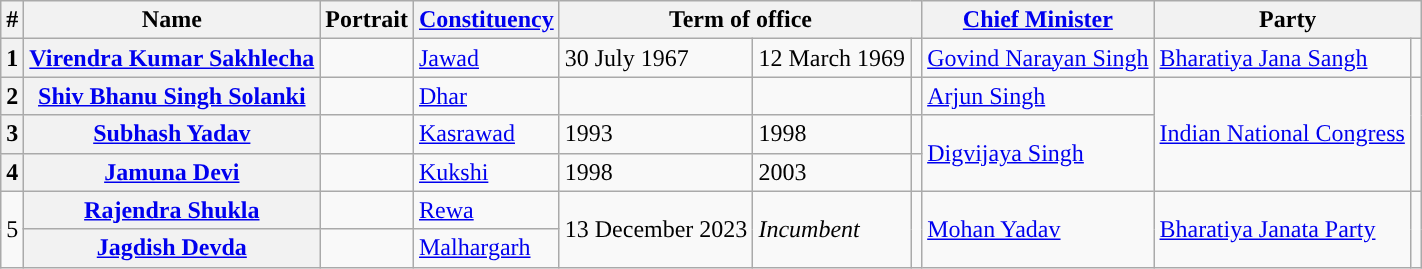<table class="wikitable sortable">
<tr>
<th>#</th>
<th>Name</th>
<th>Portrait</th>
<th><a href='#'>Constituency</a></th>
<th colspan=3>Term of office</th>
<th><a href='#'>Chief Minister</a></th>
<th colspan=2>Party</th>
</tr>
<tr>
<th>1</th>
<th><a href='#'>Virendra Kumar Sakhlecha</a></th>
<td></td>
<td><a href='#'>Jawad</a></td>
<td>30 July 1967</td>
<td>12 March 1969</td>
<td></td>
<td><a href='#'>Govind Narayan Singh</a></td>
<td><a href='#'>Bharatiya Jana Sangh</a></td>
<td style="background-color: "></td>
</tr>
<tr>
<th>2</th>
<th><a href='#'>Shiv Bhanu Singh Solanki</a></th>
<td></td>
<td><a href='#'>Dhar</a></td>
<td></td>
<td></td>
<td></td>
<td><a href='#'>Arjun Singh</a></td>
<td rowspan=3><a href='#'>Indian National Congress</a></td>
<td rowspan=3 style="background-color: "></td>
</tr>
<tr>
<th>3</th>
<th><a href='#'>Subhash Yadav</a></th>
<td></td>
<td><a href='#'>Kasrawad</a></td>
<td>1993</td>
<td>1998</td>
<td></td>
<td rowspan=2><a href='#'>Digvijaya Singh</a></td>
</tr>
<tr>
<th>4</th>
<th><a href='#'>Jamuna Devi</a></th>
<td></td>
<td><a href='#'>Kukshi</a></td>
<td>1998</td>
<td>2003</td>
<td></td>
</tr>
<tr>
<td rowspan=2>5</td>
<th><a href='#'>Rajendra Shukla</a></th>
<td></td>
<td><a href='#'>Rewa</a></td>
<td rowspan=2>13 December 2023</td>
<td rowspan=2><em>Incumbent</em></td>
<td rowspan="2"></td>
<td rowspan="2"><a href='#'>Mohan Yadav</a></td>
<td rowspan="2"><a href='#'>Bharatiya Janata Party</a></td>
<td rowspan="2" style="background-color: "></td>
</tr>
<tr>
<th><a href='#'>Jagdish Devda</a></th>
<td></td>
<td><a href='#'>Malhargarh</a></td>
</tr>
</table>
